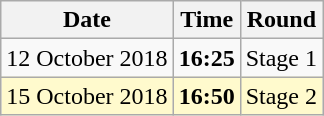<table class="wikitable">
<tr>
<th>Date</th>
<th>Time</th>
<th>Round</th>
</tr>
<tr>
<td>12 October 2018</td>
<td><strong>16:25</strong></td>
<td>Stage 1</td>
</tr>
<tr>
<td style=background:lemonchiffon>15 October 2018</td>
<td style=background:lemonchiffon><strong>16:50</strong></td>
<td style=background:lemonchiffon>Stage   2</td>
</tr>
</table>
